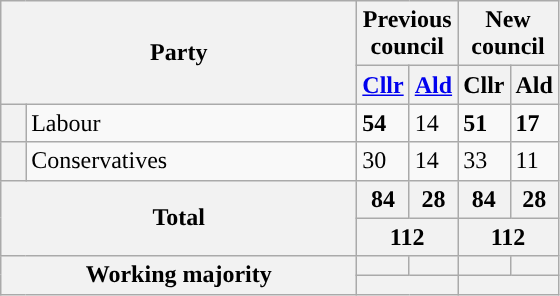<table class="wikitable">
<tr>
<th colspan="2" rowspan="2" style="width: 230px">Party</th>
<th valign=top colspan="2" style="width: 30px">Previous council</th>
<th valign=top colspan="2" style="width: 30px">New council</th>
</tr>
<tr>
<th><a href='#'>Cllr</a></th>
<th><a href='#'>Ald</a></th>
<th>Cllr</th>
<th>Ald</th>
</tr>
<tr>
<th style="background-color: "></th>
<td>Labour</td>
<td><strong>54</strong></td>
<td>14</td>
<td><strong>51</strong></td>
<td><strong>17</strong></td>
</tr>
<tr>
<th style="background-color: "></th>
<td>Conservatives</td>
<td>30</td>
<td>14</td>
<td>33</td>
<td>11</td>
</tr>
<tr>
<th colspan="2" rowspan="2">Total</th>
<th style="text-align: center">84</th>
<th style="text-align: center">28</th>
<th style="text-align: center">84</th>
<th style="text-align: center">28</th>
</tr>
<tr>
<th colspan="2" style="text-align: center">112</th>
<th colspan="2" style="text-align: center">112</th>
</tr>
<tr>
<th colspan="2" rowspan="2">Working majority</th>
<th></th>
<th></th>
<th></th>
<th></th>
</tr>
<tr>
<th colspan="2"></th>
<th colspan="2"></th>
</tr>
</table>
